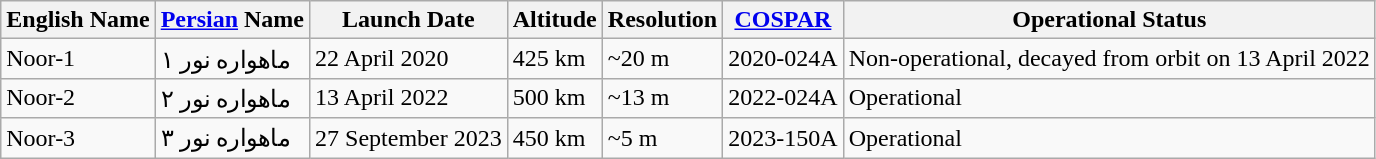<table class="wikitable">
<tr>
<th>English Name</th>
<th><a href='#'>Persian</a> Name</th>
<th>Launch Date</th>
<th>Altitude</th>
<th>Resolution</th>
<th><a href='#'>COSPAR</a></th>
<th>Operational Status</th>
</tr>
<tr>
<td>Noor-1</td>
<td>ماهواره نور ۱</td>
<td>22 April 2020</td>
<td>425 km</td>
<td>~20 m</td>
<td>2020-024A</td>
<td>Non-operational, decayed from orbit on 13 April 2022</td>
</tr>
<tr>
<td>Noor-2</td>
<td>ماهواره نور ۲</td>
<td>13 April 2022</td>
<td>500 km</td>
<td>~13 m</td>
<td>2022-024A</td>
<td>Operational</td>
</tr>
<tr>
<td>Noor-3</td>
<td>ماهواره نور ۳</td>
<td>27 September 2023</td>
<td>450 km</td>
<td>~5 m</td>
<td>2023-150A</td>
<td>Operational</td>
</tr>
</table>
